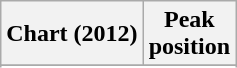<table class="wikitable sortable plainrowheaders">
<tr>
<th scope="col">Chart (2012)</th>
<th scope="col">Peak<br>position</th>
</tr>
<tr>
</tr>
<tr>
</tr>
<tr>
</tr>
<tr>
</tr>
<tr>
</tr>
<tr>
</tr>
<tr>
</tr>
<tr>
</tr>
</table>
